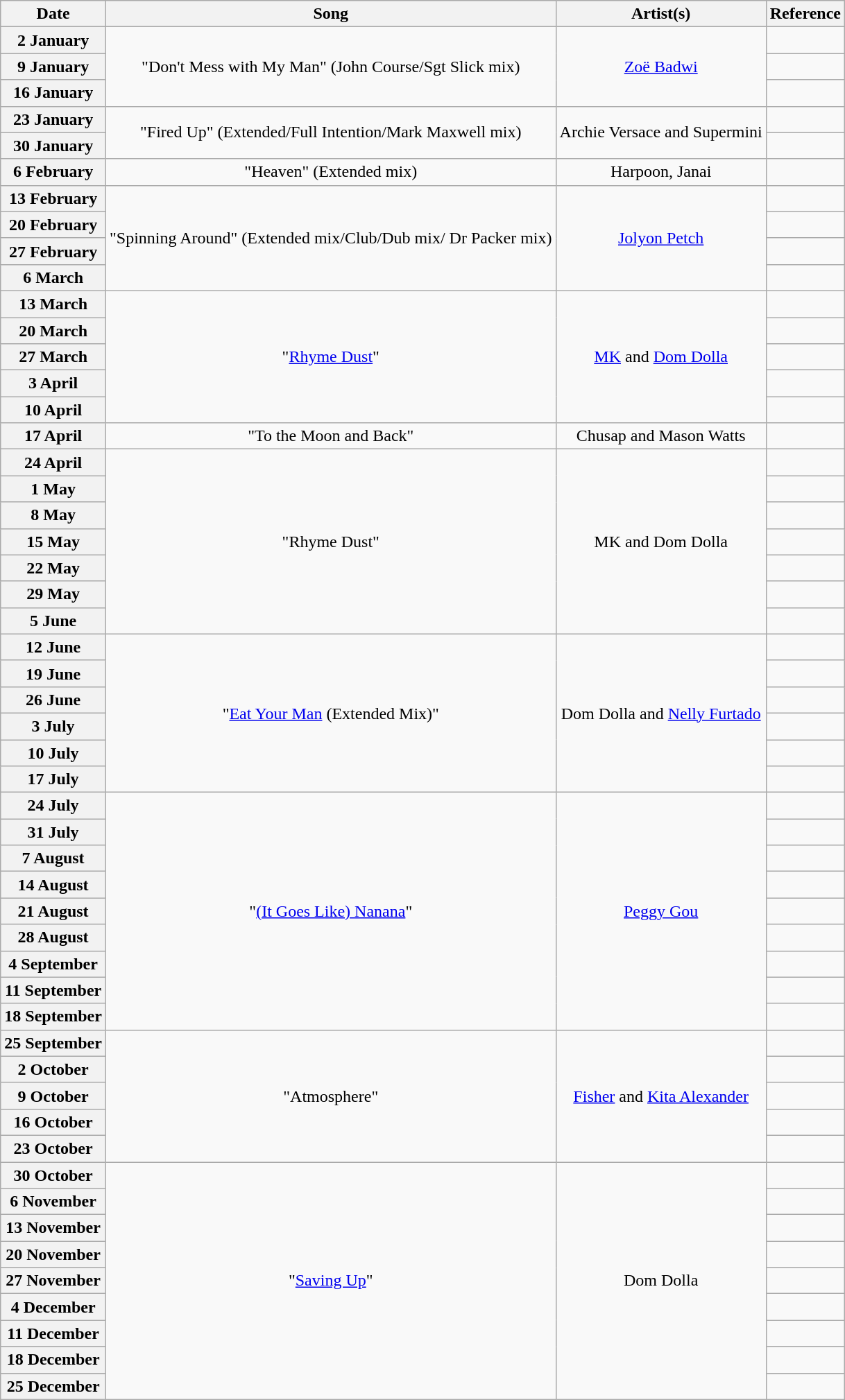<table class="wikitable plainrowheaders">
<tr>
<th>Date</th>
<th>Song</th>
<th>Artist(s)</th>
<th>Reference</th>
</tr>
<tr>
<th scope="row">2 January</th>
<td align="center" rowspan=3>"Don't Mess with My Man" (John Course/Sgt Slick mix)</td>
<td align="center" rowspan=3><a href='#'>Zoë Badwi</a></td>
<td align="center"></td>
</tr>
<tr>
<th scope="row">9 January</th>
<td align="center"></td>
</tr>
<tr>
<th scope="row">16 January</th>
<td align="center"></td>
</tr>
<tr>
<th scope="row">23 January</th>
<td align="center" rowspan=2>"Fired Up" (Extended/Full Intention/Mark Maxwell mix)</td>
<td align="center" rowspan=2>Archie Versace and Supermini</td>
<td align="center"></td>
</tr>
<tr>
<th scope="row">30 January</th>
<td align="center"></td>
</tr>
<tr>
<th scope="row">6 February</th>
<td align="center">"Heaven" (Extended mix)</td>
<td align="center">Harpoon, Janai</td>
<td align="center"></td>
</tr>
<tr>
<th scope="row">13 February</th>
<td align="center" rowspan=4>"Spinning Around" (Extended mix/Club/Dub mix/ Dr Packer mix)</td>
<td align="center" rowspan=4><a href='#'>Jolyon Petch</a></td>
<td align="center"></td>
</tr>
<tr>
<th scope="row">20 February</th>
<td align="center"></td>
</tr>
<tr>
<th scope="row">27 February</th>
<td align="center"></td>
</tr>
<tr>
<th scope="row">6 March</th>
<td align="center"></td>
</tr>
<tr>
<th scope="row">13 March</th>
<td align="center" rowspan=5>"<a href='#'>Rhyme Dust</a>"</td>
<td align="center" rowspan=5><a href='#'>MK</a> and <a href='#'>Dom Dolla</a></td>
<td align="center"></td>
</tr>
<tr>
<th scope="row">20 March</th>
<td align="center"></td>
</tr>
<tr>
<th scope="row">27 March</th>
<td align="center"></td>
</tr>
<tr>
<th scope="row">3 April</th>
<td align="center"></td>
</tr>
<tr>
<th scope="row">10 April</th>
<td align="center"></td>
</tr>
<tr>
<th scope="row">17 April</th>
<td align="center">"To the Moon and Back"</td>
<td align="center">Chusap and Mason Watts</td>
<td align="center"></td>
</tr>
<tr>
<th scope="row">24 April</th>
<td align="center" rowspan=7>"Rhyme Dust"</td>
<td align="center" rowspan=7>MK and Dom Dolla</td>
<td align="center"></td>
</tr>
<tr>
<th scope="row">1 May</th>
<td align="center"></td>
</tr>
<tr>
<th scope="row">8 May</th>
<td align="center"></td>
</tr>
<tr>
<th scope="row">15 May</th>
<td align="center"></td>
</tr>
<tr>
<th scope="row">22 May</th>
<td align="center"></td>
</tr>
<tr>
<th scope="row">29 May</th>
<td align="center"></td>
</tr>
<tr>
<th scope="row">5 June</th>
<td align="center"></td>
</tr>
<tr>
<th scope="row">12 June</th>
<td align="center" rowspan=6>"<a href='#'>Eat Your Man</a> (Extended Mix)"</td>
<td align="center" rowspan=6>Dom Dolla and <a href='#'>Nelly Furtado</a></td>
<td align="center"></td>
</tr>
<tr>
<th scope="row">19 June</th>
<td align="center"></td>
</tr>
<tr>
<th scope="row">26 June</th>
<td align="center"></td>
</tr>
<tr>
<th scope="row">3 July</th>
<td align="center"></td>
</tr>
<tr>
<th scope="row">10 July</th>
<td align="center"></td>
</tr>
<tr>
<th scope="row">17 July</th>
<td align="center"></td>
</tr>
<tr>
<th scope="row">24 July</th>
<td align="center" rowspan=9>"<a href='#'>(It Goes Like) Nanana</a>"</td>
<td align="center" rowspan=9><a href='#'>Peggy Gou</a></td>
<td align="center"></td>
</tr>
<tr>
<th scope="row">31 July</th>
<td align="center"></td>
</tr>
<tr>
<th scope="row">7 August</th>
<td align="center"></td>
</tr>
<tr>
<th scope="row">14 August</th>
<td align="center"></td>
</tr>
<tr>
<th scope="row">21 August</th>
<td align="center"></td>
</tr>
<tr>
<th scope="row">28 August</th>
<td align="center"></td>
</tr>
<tr>
<th scope="row">4 September</th>
<td align="center"></td>
</tr>
<tr>
<th scope="row">11 September</th>
<td align="center"></td>
</tr>
<tr>
<th scope="row">18 September</th>
<td align="center"></td>
</tr>
<tr>
<th scope="row">25 September</th>
<td align=center rowspan=5>"Atmosphere"</td>
<td align=center rowspan=5><a href='#'>Fisher</a> and <a href='#'>Kita Alexander</a></td>
<td align="center"></td>
</tr>
<tr>
<th scope="row">2 October</th>
<td align="center"></td>
</tr>
<tr>
<th scope="row">9 October</th>
<td align="center"></td>
</tr>
<tr>
<th scope="row">16 October</th>
<td align="center"></td>
</tr>
<tr>
<th scope="row">23 October</th>
<td align="center"></td>
</tr>
<tr>
<th scope="row">30 October</th>
<td align="center" rowspan=9>"<a href='#'>Saving Up</a>"</td>
<td align="center" rowspan=9>Dom Dolla</td>
<td align="center"></td>
</tr>
<tr>
<th scope="row">6 November</th>
<td align="center"></td>
</tr>
<tr>
<th scope="row">13 November</th>
<td align="center"></td>
</tr>
<tr>
<th scope="row">20 November</th>
<td align="center"></td>
</tr>
<tr>
<th scope="row">27 November</th>
<td align="center"></td>
</tr>
<tr>
<th scope="row">4 December</th>
<td align="center"></td>
</tr>
<tr>
<th scope="row">11 December</th>
<td align="center"></td>
</tr>
<tr>
<th scope="row">18 December</th>
<td align="center"></td>
</tr>
<tr>
<th scope="row">25 December</th>
<td align="center"></td>
</tr>
</table>
